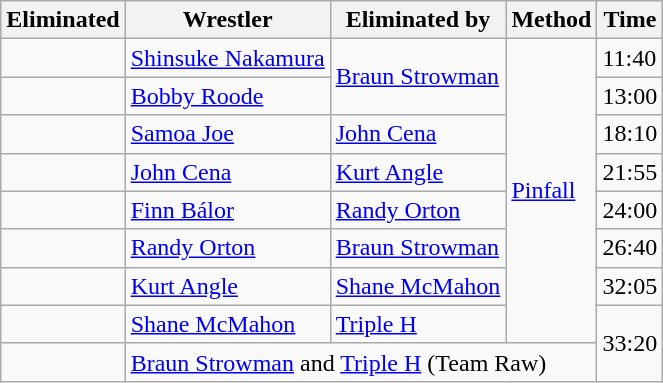<table class="wikitable sortable">
<tr>
<th>Eliminated</th>
<th>Wrestler</th>
<th>Eliminated by</th>
<th>Method</th>
<th>Time</th>
</tr>
<tr>
<td></td>
<td><a href='#'>Shinsuke Nakamura</a></td>
<td rowspan=2><a href='#'>Braun Strowman</a></td>
<td rowspan=8><a href='#'>Pinfall</a></td>
<td>11:40</td>
</tr>
<tr>
<td></td>
<td><a href='#'>Bobby Roode</a></td>
<td>13:00</td>
</tr>
<tr>
<td></td>
<td><a href='#'>Samoa Joe</a></td>
<td><a href='#'>John Cena</a></td>
<td>18:10</td>
</tr>
<tr>
<td></td>
<td><a href='#'>John Cena</a></td>
<td><a href='#'>Kurt Angle</a></td>
<td>21:55</td>
</tr>
<tr>
<td></td>
<td><a href='#'>Finn Bálor</a></td>
<td><a href='#'>Randy Orton</a></td>
<td>24:00</td>
</tr>
<tr>
<td></td>
<td><a href='#'>Randy Orton</a></td>
<td><a href='#'>Braun Strowman</a></td>
<td>26:40</td>
</tr>
<tr>
<td></td>
<td><a href='#'>Kurt Angle</a></td>
<td><a href='#'>Shane McMahon</a></td>
<td>32:05</td>
</tr>
<tr>
<td></td>
<td><a href='#'>Shane McMahon</a></td>
<td><a href='#'>Triple H</a></td>
<td rowspan=2>33:20</td>
</tr>
<tr>
<td></td>
<td colspan="3"><a href='#'>Braun Strowman</a> and <a href='#'>Triple H</a> (Team Raw)</td>
</tr>
</table>
